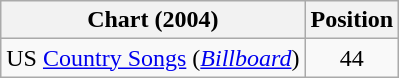<table class="wikitable sortable">
<tr>
<th scope="col">Chart (2004)</th>
<th scope="col">Position</th>
</tr>
<tr>
<td>US <a href='#'>Country Songs</a> (<em><a href='#'>Billboard</a></em>)</td>
<td align="center">44</td>
</tr>
</table>
